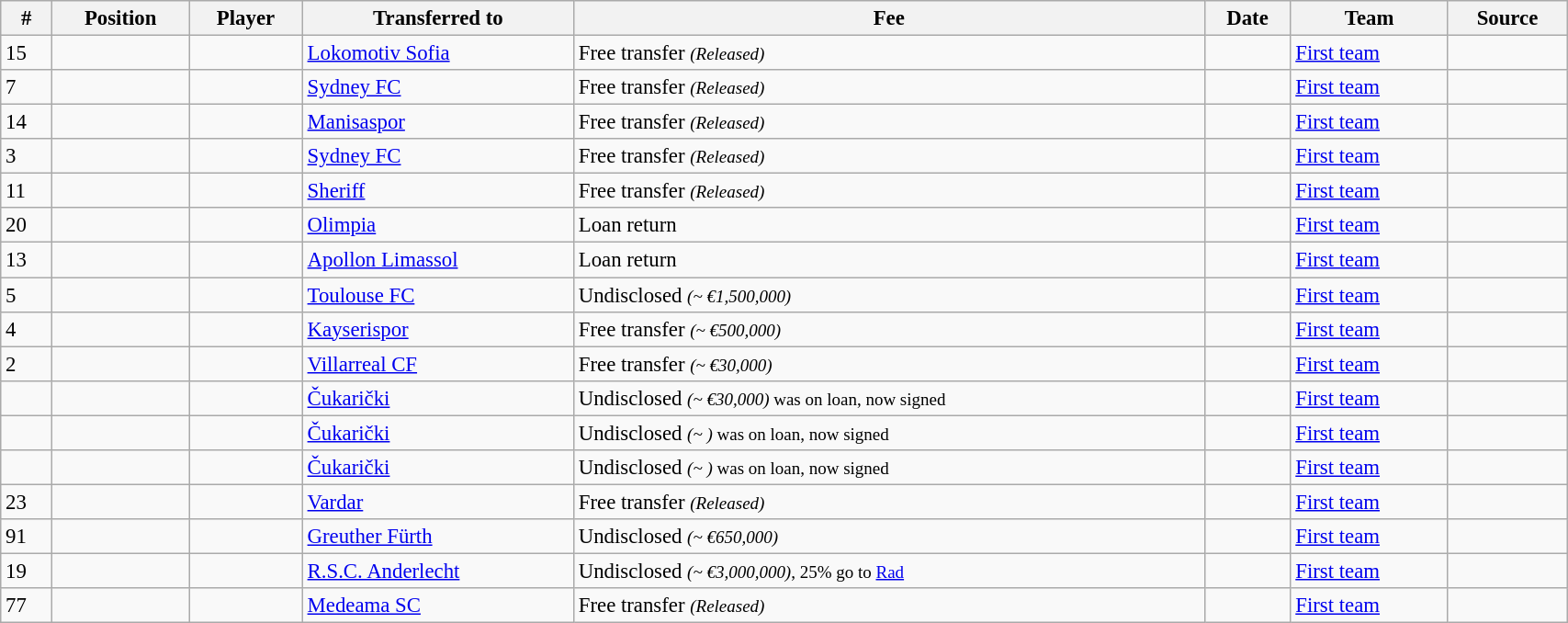<table class="wikitable sortable" style="width:90%; text-align:center; font-size:95%; text-align:left;">
<tr>
<th>#</th>
<th>Position</th>
<th>Player</th>
<th>Transferred to</th>
<th>Fee</th>
<th>Date</th>
<th>Team</th>
<th>Source</th>
</tr>
<tr>
<td>15</td>
<td></td>
<td></td>
<td> <a href='#'>Lokomotiv Sofia</a></td>
<td>Free transfer <small><em>(Released)</em></small></td>
<td></td>
<td><a href='#'>First team</a></td>
<td></td>
</tr>
<tr>
<td>7</td>
<td></td>
<td></td>
<td> <a href='#'>Sydney FC</a></td>
<td>Free transfer <small><em>(Released)</em></small></td>
<td></td>
<td><a href='#'>First team</a></td>
<td></td>
</tr>
<tr>
<td>14</td>
<td></td>
<td></td>
<td> <a href='#'>Manisaspor</a></td>
<td>Free transfer <small><em>(Released)</em></small></td>
<td></td>
<td><a href='#'>First team</a></td>
<td></td>
</tr>
<tr>
<td>3</td>
<td></td>
<td></td>
<td> <a href='#'>Sydney FC</a></td>
<td>Free transfer <small><em>(Released)</em></small></td>
<td></td>
<td><a href='#'>First team</a></td>
<td></td>
</tr>
<tr>
<td>11</td>
<td></td>
<td></td>
<td> <a href='#'>Sheriff</a></td>
<td>Free transfer <small><em>(Released)</em></small></td>
<td></td>
<td><a href='#'>First team</a></td>
<td></td>
</tr>
<tr>
<td>20</td>
<td></td>
<td></td>
<td> <a href='#'>Olimpia</a></td>
<td>Loan return</td>
<td></td>
<td><a href='#'>First team</a></td>
<td></td>
</tr>
<tr>
<td>13</td>
<td></td>
<td></td>
<td> <a href='#'>Apollon Limassol</a></td>
<td>Loan return</td>
<td></td>
<td><a href='#'>First team</a></td>
<td></td>
</tr>
<tr>
<td>5</td>
<td></td>
<td></td>
<td> <a href='#'>Toulouse FC</a></td>
<td>Undisclosed <small><em>(~ €1,500,000)</em></small></td>
<td></td>
<td><a href='#'>First team</a></td>
<td></td>
</tr>
<tr>
<td>4</td>
<td></td>
<td></td>
<td> <a href='#'>Kayserispor</a></td>
<td>Free transfer <small><em>(~ €500,000)</em></small></td>
<td></td>
<td><a href='#'>First team</a></td>
<td></td>
</tr>
<tr>
<td>2</td>
<td></td>
<td></td>
<td> <a href='#'>Villarreal CF</a></td>
<td>Free transfer <small><em>(~ €30,000)</em></small></td>
<td></td>
<td><a href='#'>First team</a></td>
<td></td>
</tr>
<tr>
<td></td>
<td></td>
<td></td>
<td> <a href='#'>Čukarički</a></td>
<td>Undisclosed <small><em>(~ €30,000)</em> was on loan, now signed</small></td>
<td></td>
<td><a href='#'>First team</a></td>
<td></td>
</tr>
<tr>
<td></td>
<td></td>
<td></td>
<td> <a href='#'>Čukarički</a></td>
<td>Undisclosed <small><em>(~ )</em> was on loan, now signed</small></td>
<td></td>
<td><a href='#'>First team</a></td>
<td></td>
</tr>
<tr>
<td></td>
<td></td>
<td></td>
<td> <a href='#'>Čukarički</a></td>
<td>Undisclosed <small><em>(~ )</em> was on loan, now signed</small></td>
<td></td>
<td><a href='#'>First team</a></td>
<td></td>
</tr>
<tr>
<td>23</td>
<td></td>
<td></td>
<td> <a href='#'>Vardar</a></td>
<td>Free transfer <small><em>(Released)</em></small></td>
<td></td>
<td><a href='#'>First team</a></td>
<td></td>
</tr>
<tr>
<td>91</td>
<td></td>
<td></td>
<td> <a href='#'>Greuther Fürth</a></td>
<td>Undisclosed <small><em>(~ €650,000)</em></small></td>
<td></td>
<td><a href='#'>First team</a></td>
<td></td>
</tr>
<tr>
<td>19</td>
<td></td>
<td></td>
<td> <a href='#'>R.S.C. Anderlecht</a></td>
<td>Undisclosed <small><em>(~ €3,000,000)</em>, 25% go to <a href='#'>Rad</a></small></td>
<td></td>
<td><a href='#'>First team</a></td>
<td></td>
</tr>
<tr>
<td>77</td>
<td></td>
<td></td>
<td> <a href='#'>Medeama SC</a></td>
<td>Free transfer <small><em>(Released)</em></small></td>
<td></td>
<td><a href='#'>First team</a></td>
<td></td>
</tr>
</table>
